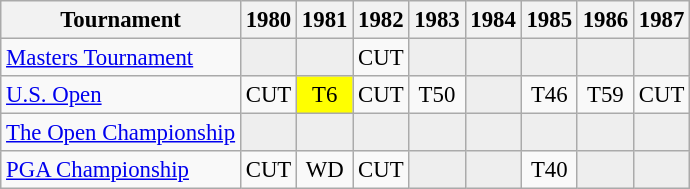<table class="wikitable" style="font-size:95%;text-align:center;">
<tr>
<th>Tournament</th>
<th>1980</th>
<th>1981</th>
<th>1982</th>
<th>1983</th>
<th>1984</th>
<th>1985</th>
<th>1986</th>
<th>1987</th>
</tr>
<tr>
<td align=left><a href='#'>Masters Tournament</a></td>
<td style="background:#eeeeee;"></td>
<td style="background:#eeeeee;"></td>
<td>CUT</td>
<td style="background:#eeeeee;"></td>
<td style="background:#eeeeee;"></td>
<td style="background:#eeeeee;"></td>
<td style="background:#eeeeee;"></td>
<td style="background:#eeeeee;"></td>
</tr>
<tr>
<td align=left><a href='#'>U.S. Open</a></td>
<td>CUT</td>
<td style="background:yellow;">T6</td>
<td>CUT</td>
<td>T50</td>
<td style="background:#eeeeee;"></td>
<td>T46</td>
<td>T59</td>
<td>CUT</td>
</tr>
<tr>
<td align=left><a href='#'>The Open Championship</a></td>
<td style="background:#eeeeee;"></td>
<td style="background:#eeeeee;"></td>
<td style="background:#eeeeee;"></td>
<td style="background:#eeeeee;"></td>
<td style="background:#eeeeee;"></td>
<td style="background:#eeeeee;"></td>
<td style="background:#eeeeee;"></td>
<td style="background:#eeeeee;"></td>
</tr>
<tr>
<td align=left><a href='#'>PGA Championship</a></td>
<td>CUT</td>
<td>WD</td>
<td>CUT</td>
<td style="background:#eeeeee;"></td>
<td style="background:#eeeeee;"></td>
<td>T40</td>
<td style="background:#eeeeee;"></td>
<td style="background:#eeeeee;"></td>
</tr>
</table>
